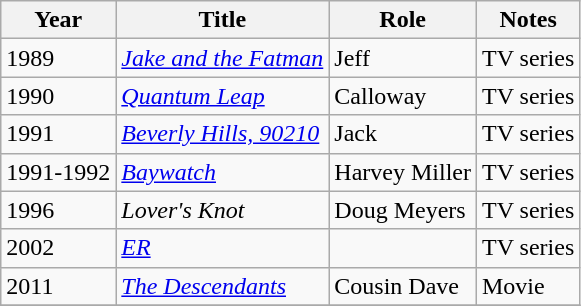<table class="wikitable" style="white-space:nowrap;">
<tr>
<th>Year</th>
<th>Title</th>
<th>Role</th>
<th>Notes</th>
</tr>
<tr>
<td>1989</td>
<td><em><a href='#'>Jake and the Fatman</a></em></td>
<td>Jeff</td>
<td>TV series</td>
</tr>
<tr>
<td>1990</td>
<td><em><a href='#'>Quantum Leap</a></em></td>
<td>Calloway</td>
<td>TV series</td>
</tr>
<tr>
<td>1991</td>
<td><em><a href='#'>Beverly Hills, 90210</a></em></td>
<td>Jack</td>
<td>TV series</td>
</tr>
<tr>
<td>1991-1992</td>
<td><em><a href='#'>Baywatch</a></em></td>
<td>Harvey Miller</td>
<td>TV series</td>
</tr>
<tr>
<td>1996</td>
<td><em>Lover's Knot</em></td>
<td>Doug Meyers</td>
<td>TV series</td>
</tr>
<tr>
<td>2002</td>
<td><em><a href='#'>ER</a></em></td>
<td></td>
<td>TV series</td>
</tr>
<tr>
<td>2011</td>
<td><em><a href='#'>The Descendants</a></em></td>
<td>Cousin Dave</td>
<td>Movie</td>
</tr>
<tr>
</tr>
</table>
